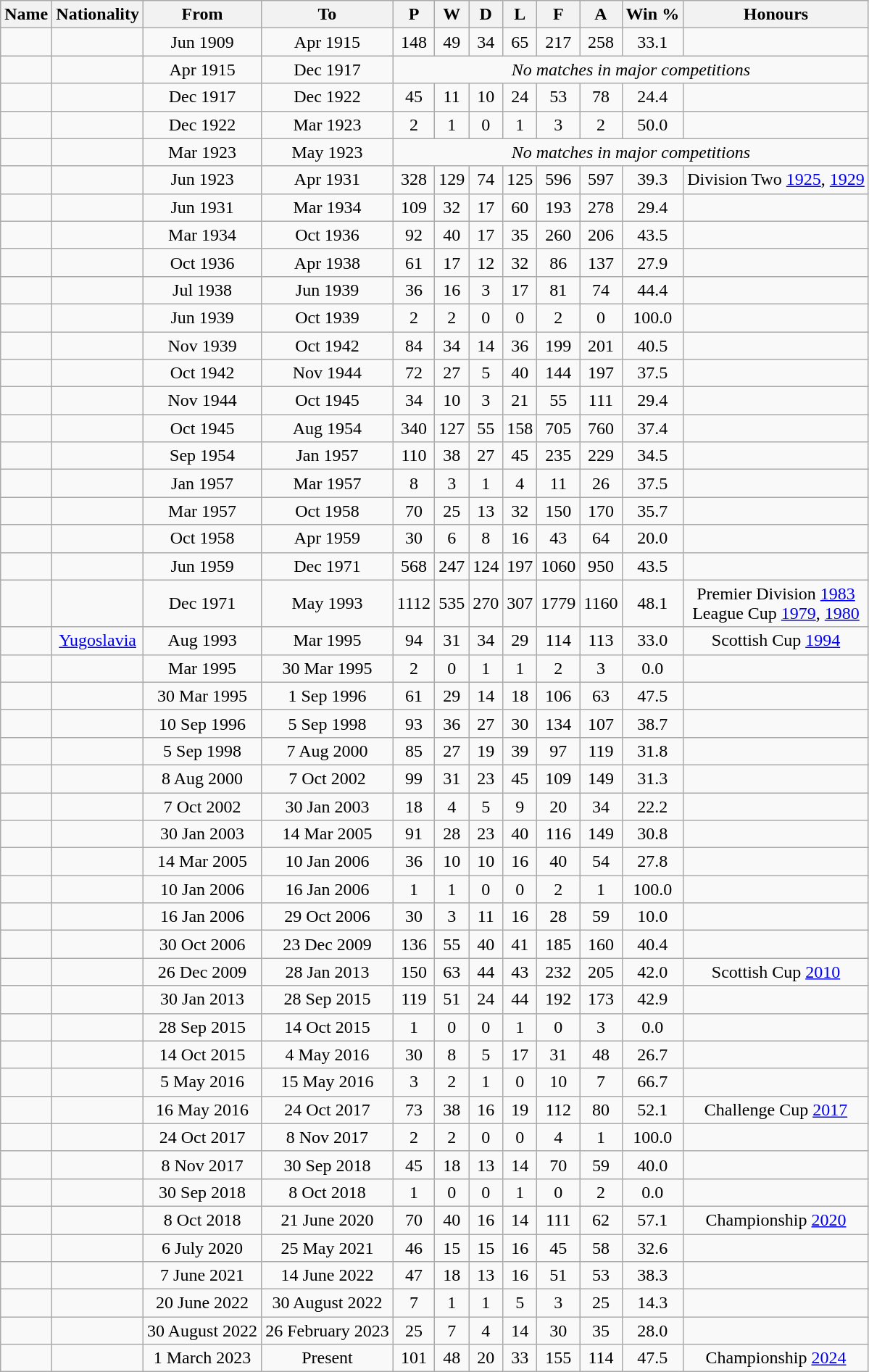<table class="sortable wikitable" style="text-align: center;">
<tr>
<th>Name</th>
<th>Nationality</th>
<th>From</th>
<th>To</th>
<th>P</th>
<th>W</th>
<th>D</th>
<th>L</th>
<th>F</th>
<th>A</th>
<th>Win %</th>
<th>Honours</th>
</tr>
<tr>
<td align=left></td>
<td></td>
<td>Jun 1909</td>
<td>Apr 1915</td>
<td>148</td>
<td>49</td>
<td>34</td>
<td>65</td>
<td>217</td>
<td>258</td>
<td>33.1</td>
<td></td>
</tr>
<tr>
<td align=left></td>
<td></td>
<td>Apr 1915</td>
<td>Dec 1917</td>
<td colspan="8"><em>No matches in major competitions</em></td>
</tr>
<tr>
<td align=left></td>
<td></td>
<td>Dec 1917</td>
<td>Dec 1922</td>
<td>45</td>
<td>11</td>
<td>10</td>
<td>24</td>
<td>53</td>
<td>78</td>
<td>24.4</td>
<td></td>
</tr>
<tr>
<td align=left></td>
<td></td>
<td>Dec 1922</td>
<td>Mar 1923</td>
<td>2</td>
<td>1</td>
<td>0</td>
<td>1</td>
<td>3</td>
<td>2</td>
<td>50.0</td>
<td></td>
</tr>
<tr>
<td align=left></td>
<td></td>
<td>Mar 1923</td>
<td>May 1923</td>
<td colspan="8"><em>No matches in major competitions</em></td>
</tr>
<tr>
<td align=left></td>
<td></td>
<td>Jun 1923</td>
<td>Apr 1931</td>
<td>328</td>
<td>129</td>
<td>74</td>
<td>125</td>
<td>596</td>
<td>597</td>
<td>39.3</td>
<td>Division Two <a href='#'>1925</a>, <a href='#'>1929</a></td>
</tr>
<tr>
<td align=left></td>
<td></td>
<td>Jun 1931</td>
<td>Mar 1934</td>
<td>109</td>
<td>32</td>
<td>17</td>
<td>60</td>
<td>193</td>
<td>278</td>
<td>29.4</td>
<td></td>
</tr>
<tr>
<td align=left></td>
<td></td>
<td>Mar 1934</td>
<td>Oct 1936</td>
<td>92</td>
<td>40</td>
<td>17</td>
<td>35</td>
<td>260</td>
<td>206</td>
<td>43.5</td>
<td></td>
</tr>
<tr>
<td align=left></td>
<td></td>
<td>Oct 1936</td>
<td>Apr 1938</td>
<td>61</td>
<td>17</td>
<td>12</td>
<td>32</td>
<td>86</td>
<td>137</td>
<td>27.9</td>
<td></td>
</tr>
<tr>
<td align=left><br> </td>
<td><br></td>
<td>Jul 1938</td>
<td>Jun 1939</td>
<td>36</td>
<td>16</td>
<td>3</td>
<td>17</td>
<td>81</td>
<td>74</td>
<td>44.4</td>
<td></td>
</tr>
<tr>
<td align=left></td>
<td></td>
<td>Jun 1939</td>
<td>Oct 1939</td>
<td>2</td>
<td>2</td>
<td>0</td>
<td>0</td>
<td>2</td>
<td>0</td>
<td>100.0</td>
<td></td>
</tr>
<tr>
<td align=left></td>
<td></td>
<td>Nov 1939</td>
<td>Oct 1942</td>
<td>84</td>
<td>34</td>
<td>14</td>
<td>36</td>
<td>199</td>
<td>201</td>
<td>40.5</td>
<td></td>
</tr>
<tr>
<td align=left></td>
<td></td>
<td>Oct 1942</td>
<td>Nov 1944</td>
<td>72</td>
<td>27</td>
<td>5</td>
<td>40</td>
<td>144</td>
<td>197</td>
<td>37.5</td>
<td></td>
</tr>
<tr>
<td align=left></td>
<td></td>
<td>Nov 1944</td>
<td>Oct 1945</td>
<td>34</td>
<td>10</td>
<td>3</td>
<td>21</td>
<td>55</td>
<td>111</td>
<td>29.4</td>
<td></td>
</tr>
<tr>
<td align=left></td>
<td></td>
<td>Oct 1945</td>
<td>Aug 1954</td>
<td>340</td>
<td>127</td>
<td>55</td>
<td>158</td>
<td>705</td>
<td>760</td>
<td>37.4</td>
<td></td>
</tr>
<tr>
<td align=left></td>
<td></td>
<td>Sep 1954</td>
<td>Jan 1957</td>
<td>110</td>
<td>38</td>
<td>27</td>
<td>45</td>
<td>235</td>
<td>229</td>
<td>34.5</td>
<td></td>
</tr>
<tr>
<td align=left></td>
<td></td>
<td>Jan 1957</td>
<td>Mar 1957</td>
<td>8</td>
<td>3</td>
<td>1</td>
<td>4</td>
<td>11</td>
<td>26</td>
<td>37.5</td>
<td></td>
</tr>
<tr>
<td align=left></td>
<td></td>
<td>Mar 1957</td>
<td>Oct 1958</td>
<td>70</td>
<td>25</td>
<td>13</td>
<td>32</td>
<td>150</td>
<td>170</td>
<td>35.7</td>
<td></td>
</tr>
<tr>
<td align=left></td>
<td></td>
<td>Oct 1958</td>
<td>Apr 1959</td>
<td>30</td>
<td>6</td>
<td>8</td>
<td>16</td>
<td>43</td>
<td>64</td>
<td>20.0</td>
<td></td>
</tr>
<tr>
<td align=left></td>
<td></td>
<td>Jun 1959</td>
<td>Dec 1971</td>
<td>568</td>
<td>247</td>
<td>124</td>
<td>197</td>
<td>1060</td>
<td>950</td>
<td>43.5</td>
<td></td>
</tr>
<tr>
<td align=left></td>
<td></td>
<td>Dec 1971</td>
<td>May 1993</td>
<td>1112</td>
<td>535</td>
<td>270</td>
<td>307</td>
<td>1779</td>
<td>1160</td>
<td>48.1</td>
<td>Premier Division <a href='#'>1983</a><br> League Cup <a href='#'>1979</a>, <a href='#'>1980</a></td>
</tr>
<tr>
<td align=left></td>
<td> <a href='#'>Yugoslavia</a></td>
<td>Aug 1993</td>
<td>Mar 1995</td>
<td>94</td>
<td>31</td>
<td>34</td>
<td>29</td>
<td>114</td>
<td>113</td>
<td>33.0</td>
<td>Scottish Cup <a href='#'>1994</a></td>
</tr>
<tr>
<td align=left></td>
<td></td>
<td>Mar 1995</td>
<td>30 Mar 1995</td>
<td>2</td>
<td>0</td>
<td>1</td>
<td>1</td>
<td>2</td>
<td>3</td>
<td>0.0</td>
<td></td>
</tr>
<tr>
<td align=left></td>
<td></td>
<td>30 Mar 1995</td>
<td>1 Sep 1996</td>
<td>61</td>
<td>29</td>
<td>14</td>
<td>18</td>
<td>106</td>
<td>63</td>
<td>47.5</td>
<td></td>
</tr>
<tr>
<td align=left></td>
<td></td>
<td>10 Sep 1996</td>
<td>5 Sep 1998</td>
<td>93</td>
<td>36</td>
<td>27</td>
<td>30</td>
<td>134</td>
<td>107</td>
<td>38.7</td>
<td></td>
</tr>
<tr>
<td align=left></td>
<td></td>
<td>5 Sep 1998</td>
<td>7 Aug 2000</td>
<td>85</td>
<td>27</td>
<td>19</td>
<td>39</td>
<td>97</td>
<td>119</td>
<td>31.8</td>
<td></td>
</tr>
<tr>
<td align=left></td>
<td></td>
<td>8 Aug 2000</td>
<td>7 Oct 2002</td>
<td>99</td>
<td>31</td>
<td>23</td>
<td>45</td>
<td>109</td>
<td>149</td>
<td>31.3</td>
<td></td>
</tr>
<tr>
<td align=left></td>
<td></td>
<td>7 Oct 2002</td>
<td>30 Jan 2003</td>
<td>18</td>
<td>4</td>
<td>5</td>
<td>9</td>
<td>20</td>
<td>34</td>
<td>22.2</td>
<td></td>
</tr>
<tr>
<td align=left></td>
<td></td>
<td>30 Jan 2003</td>
<td>14 Mar 2005</td>
<td>91</td>
<td>28</td>
<td>23</td>
<td>40</td>
<td>116</td>
<td>149</td>
<td>30.8</td>
<td></td>
</tr>
<tr>
<td align=left></td>
<td></td>
<td>14 Mar 2005</td>
<td>10 Jan 2006</td>
<td>36</td>
<td>10</td>
<td>10</td>
<td>16</td>
<td>40</td>
<td>54</td>
<td>27.8</td>
<td></td>
</tr>
<tr>
<td align=left></td>
<td></td>
<td>10 Jan 2006</td>
<td>16 Jan 2006</td>
<td>1</td>
<td>1</td>
<td>0</td>
<td>0</td>
<td>2</td>
<td>1</td>
<td>100.0</td>
<td></td>
</tr>
<tr>
<td align=left></td>
<td></td>
<td>16 Jan 2006</td>
<td>29 Oct 2006</td>
<td>30</td>
<td>3</td>
<td>11</td>
<td>16</td>
<td>28</td>
<td>59</td>
<td>10.0</td>
<td></td>
</tr>
<tr>
<td align=left></td>
<td></td>
<td>30 Oct 2006</td>
<td>23 Dec 2009</td>
<td>136</td>
<td>55</td>
<td>40</td>
<td>41</td>
<td>185</td>
<td>160</td>
<td>40.4</td>
<td></td>
</tr>
<tr>
<td align=left></td>
<td></td>
<td>26 Dec 2009</td>
<td>28 Jan 2013</td>
<td>150</td>
<td>63</td>
<td>44</td>
<td>43</td>
<td>232</td>
<td>205</td>
<td>42.0</td>
<td>Scottish Cup <a href='#'>2010</a></td>
</tr>
<tr>
<td align=left></td>
<td></td>
<td>30 Jan 2013</td>
<td>28 Sep 2015</td>
<td>119</td>
<td>51</td>
<td>24</td>
<td>44</td>
<td>192</td>
<td>173</td>
<td>42.9</td>
<td></td>
</tr>
<tr>
<td align=left></td>
<td></td>
<td>28 Sep 2015</td>
<td>14 Oct 2015</td>
<td>1</td>
<td>0</td>
<td>0</td>
<td>1</td>
<td>0</td>
<td>3</td>
<td>0.0</td>
<td></td>
</tr>
<tr>
<td align=left></td>
<td></td>
<td>14 Oct 2015</td>
<td>4 May 2016</td>
<td>30</td>
<td>8</td>
<td>5</td>
<td>17</td>
<td>31</td>
<td>48</td>
<td>26.7</td>
<td></td>
</tr>
<tr>
<td align=left></td>
<td></td>
<td>5 May 2016</td>
<td>15 May 2016</td>
<td>3</td>
<td>2</td>
<td>1</td>
<td>0</td>
<td>10</td>
<td>7</td>
<td>66.7</td>
<td></td>
</tr>
<tr>
<td align=left></td>
<td></td>
<td>16 May 2016</td>
<td>24 Oct 2017</td>
<td>73</td>
<td>38</td>
<td>16</td>
<td>19</td>
<td>112</td>
<td>80</td>
<td>52.1</td>
<td>Challenge Cup <a href='#'>2017</a></td>
</tr>
<tr>
<td align=left></td>
<td></td>
<td>24 Oct 2017</td>
<td>8 Nov 2017</td>
<td>2</td>
<td>2</td>
<td>0</td>
<td>0</td>
<td>4</td>
<td>1</td>
<td>100.0</td>
<td></td>
</tr>
<tr>
<td align=left></td>
<td></td>
<td>8 Nov 2017</td>
<td>30 Sep 2018</td>
<td>45</td>
<td>18</td>
<td>13</td>
<td>14</td>
<td>70</td>
<td>59</td>
<td>40.0</td>
<td></td>
</tr>
<tr>
<td align=left></td>
<td></td>
<td>30 Sep 2018</td>
<td>8 Oct 2018</td>
<td>1</td>
<td>0</td>
<td>0</td>
<td>1</td>
<td>0</td>
<td>2</td>
<td>0.0</td>
<td></td>
</tr>
<tr>
<td align=left></td>
<td></td>
<td>8 Oct 2018</td>
<td>21 June 2020</td>
<td>70</td>
<td>40</td>
<td>16</td>
<td>14</td>
<td>111</td>
<td>62</td>
<td>57.1</td>
<td>Championship <a href='#'>2020</a></td>
</tr>
<tr>
<td align=left></td>
<td></td>
<td>6 July 2020</td>
<td>25 May 2021</td>
<td>46</td>
<td>15</td>
<td>15</td>
<td>16</td>
<td>45</td>
<td>58</td>
<td>32.6</td>
<td></td>
</tr>
<tr>
<td align=left></td>
<td></td>
<td>7 June 2021</td>
<td>14 June 2022</td>
<td>47</td>
<td>18</td>
<td>13</td>
<td>16</td>
<td>51</td>
<td>53</td>
<td>38.3</td>
<td></td>
</tr>
<tr>
<td align=left></td>
<td></td>
<td>20 June 2022</td>
<td>30 August 2022</td>
<td>7</td>
<td>1</td>
<td>1</td>
<td>5</td>
<td>3</td>
<td>25</td>
<td>14.3</td>
<td></td>
</tr>
<tr>
<td align=left></td>
<td></td>
<td>30 August 2022</td>
<td>26 February 2023</td>
<td>25</td>
<td>7</td>
<td>4</td>
<td>14</td>
<td>30</td>
<td>35</td>
<td>28.0</td>
<td></td>
</tr>
<tr>
<td align=left><br></td>
<td></td>
<td>1 March 2023</td>
<td>Present</td>
<td>101</td>
<td>48</td>
<td>20</td>
<td>33</td>
<td>155</td>
<td>114</td>
<td>47.5</td>
<td>Championship <a href='#'>2024</a></td>
</tr>
</table>
